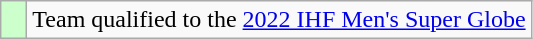<table class="wikitable" style="text-align: center;">
<tr>
<td width=10px bgcolor=#ccffcc></td>
<td>Team qualified to the <a href='#'>2022 IHF Men's Super Globe</a></td>
</tr>
</table>
